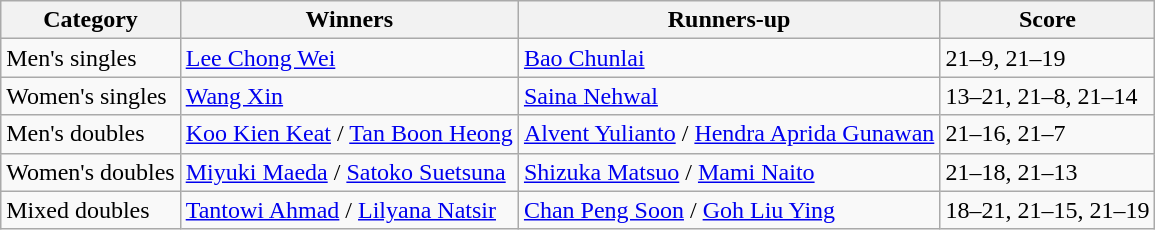<table class=wikitable style="white-space:nowrap;">
<tr>
<th>Category</th>
<th>Winners</th>
<th>Runners-up</th>
<th>Score</th>
</tr>
<tr>
<td>Men's singles</td>
<td> <a href='#'>Lee Chong Wei</a></td>
<td> <a href='#'>Bao Chunlai</a></td>
<td>21–9, 21–19</td>
</tr>
<tr>
<td>Women's singles</td>
<td> <a href='#'>Wang Xin</a></td>
<td> <a href='#'>Saina Nehwal</a></td>
<td>13–21, 21–8, 21–14</td>
</tr>
<tr>
<td>Men's doubles</td>
<td> <a href='#'>Koo Kien Keat</a> / <a href='#'>Tan Boon Heong</a></td>
<td> <a href='#'>Alvent Yulianto</a> / <a href='#'>Hendra Aprida Gunawan</a></td>
<td>21–16, 21–7</td>
</tr>
<tr>
<td>Women's doubles</td>
<td> <a href='#'>Miyuki Maeda</a> / <a href='#'>Satoko Suetsuna</a></td>
<td> <a href='#'>Shizuka Matsuo</a> / <a href='#'>Mami Naito</a></td>
<td>21–18, 21–13</td>
</tr>
<tr>
<td>Mixed doubles</td>
<td> <a href='#'>Tantowi Ahmad</a> / <a href='#'>Lilyana Natsir</a></td>
<td> <a href='#'>Chan Peng Soon</a> / <a href='#'>Goh Liu Ying</a></td>
<td>18–21, 21–15, 21–19</td>
</tr>
</table>
